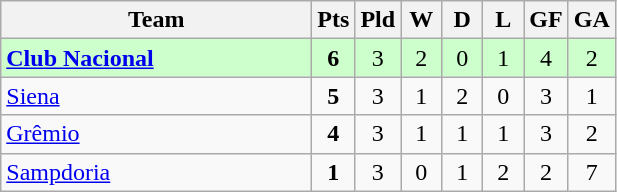<table class="wikitable" style="text-align:center;">
<tr>
<th width=200>Team</th>
<th width=20>Pts</th>
<th width=20>Pld</th>
<th width=20>W</th>
<th width=20>D</th>
<th width=20>L</th>
<th width=20>GF</th>
<th width=20>GA</th>
</tr>
<tr style="background:#ccffcc">
<td style="text-align:left">  <strong><a href='#'>Club Nacional</a></strong></td>
<td><strong>6</strong></td>
<td>3</td>
<td>2</td>
<td>0</td>
<td>1</td>
<td>4</td>
<td>2</td>
</tr>
<tr>
<td style="text-align:left"> <a href='#'>Siena</a></td>
<td><strong>5</strong></td>
<td>3</td>
<td>1</td>
<td>2</td>
<td>0</td>
<td>3</td>
<td>1</td>
</tr>
<tr>
<td style="text-align:left"> <a href='#'>Grêmio</a></td>
<td><strong>4</strong></td>
<td>3</td>
<td>1</td>
<td>1</td>
<td>1</td>
<td>3</td>
<td>2</td>
</tr>
<tr>
<td style="text-align:left"> <a href='#'>Sampdoria</a></td>
<td><strong>1</strong></td>
<td>3</td>
<td>0</td>
<td>1</td>
<td>2</td>
<td>2</td>
<td>7</td>
</tr>
</table>
